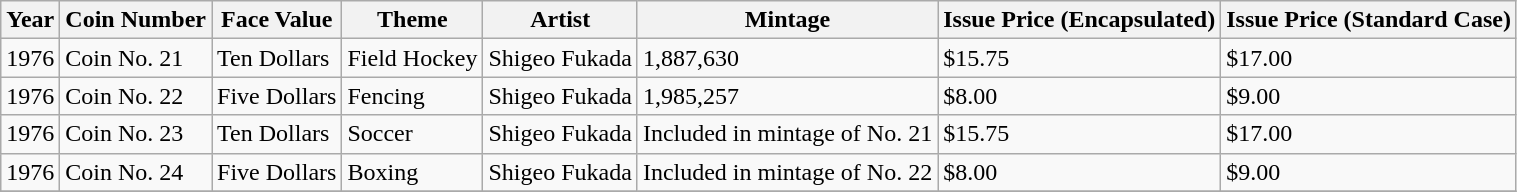<table class="wikitable">
<tr>
<th>Year</th>
<th>Coin Number</th>
<th>Face Value</th>
<th>Theme</th>
<th>Artist</th>
<th>Mintage</th>
<th>Issue Price (Encapsulated)</th>
<th>Issue Price (Standard Case)</th>
</tr>
<tr>
<td>1976</td>
<td>Coin No. 21</td>
<td>Ten Dollars</td>
<td>Field Hockey</td>
<td>Shigeo Fukada</td>
<td>1,887,630</td>
<td>$15.75</td>
<td>$17.00</td>
</tr>
<tr>
<td>1976</td>
<td>Coin No. 22</td>
<td>Five Dollars</td>
<td>Fencing</td>
<td>Shigeo Fukada</td>
<td>1,985,257</td>
<td>$8.00</td>
<td>$9.00</td>
</tr>
<tr>
<td>1976</td>
<td>Coin No. 23</td>
<td>Ten Dollars</td>
<td>Soccer</td>
<td>Shigeo Fukada</td>
<td>Included in mintage of No. 21</td>
<td>$15.75</td>
<td>$17.00</td>
</tr>
<tr>
<td>1976</td>
<td>Coin No. 24</td>
<td>Five Dollars</td>
<td>Boxing</td>
<td>Shigeo Fukada</td>
<td>Included in mintage of No. 22</td>
<td>$8.00</td>
<td>$9.00</td>
</tr>
<tr>
</tr>
</table>
